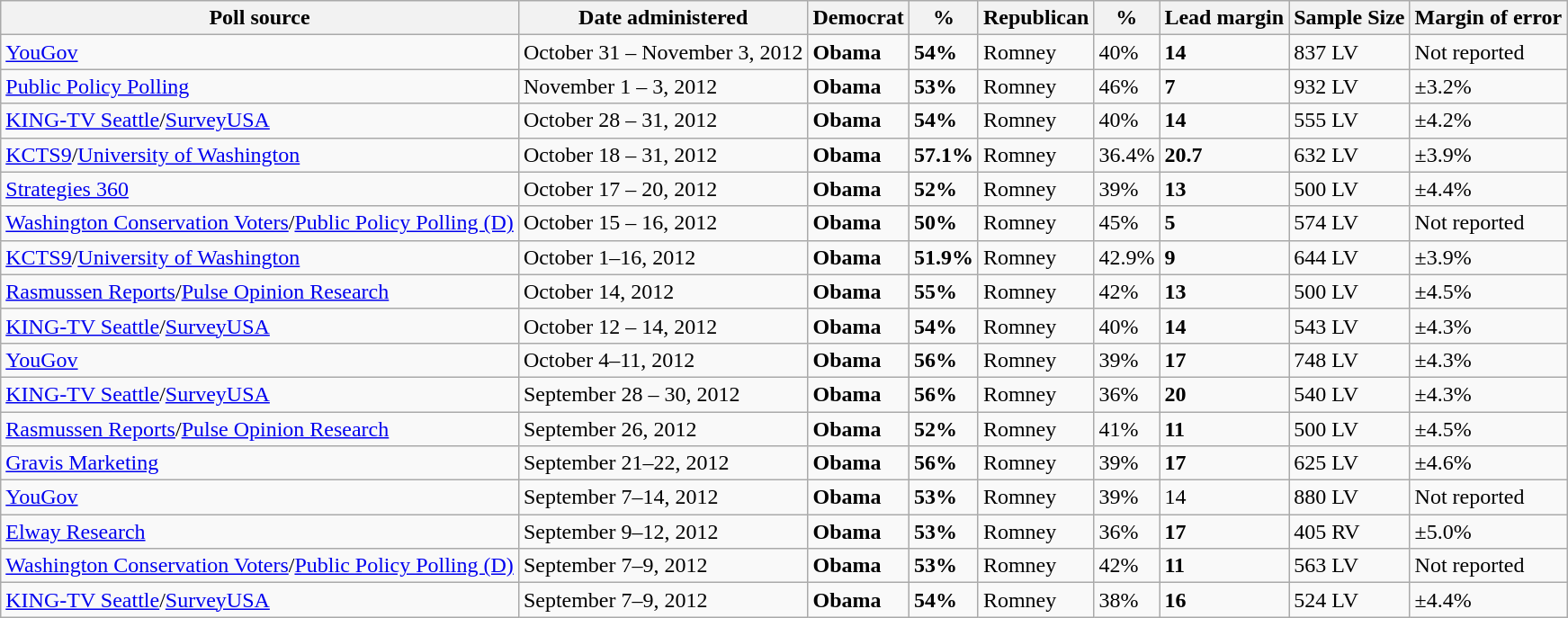<table class="wikitable">
<tr valign=bottom>
<th>Poll source</th>
<th>Date administered</th>
<th>Democrat</th>
<th>%</th>
<th>Republican</th>
<th>%</th>
<th>Lead margin</th>
<th>Sample Size</th>
<th>Margin of error</th>
</tr>
<tr>
<td><a href='#'>YouGov</a></td>
<td>October 31 – November 3, 2012</td>
<td><strong>Obama</strong></td>
<td><strong>54%</strong></td>
<td>Romney</td>
<td>40%</td>
<td><strong>14</strong></td>
<td>837 LV</td>
<td>Not reported</td>
</tr>
<tr>
<td><a href='#'>Public Policy Polling</a></td>
<td>November 1 – 3, 2012</td>
<td><strong>Obama</strong></td>
<td><strong>53%</strong></td>
<td>Romney</td>
<td>46%</td>
<td><strong>7</strong></td>
<td>932 LV</td>
<td>±3.2%</td>
</tr>
<tr>
<td><a href='#'>KING-TV Seattle</a>/<a href='#'>SurveyUSA</a></td>
<td>October 28 – 31, 2012</td>
<td><strong>Obama</strong></td>
<td><strong>54%</strong></td>
<td>Romney</td>
<td>40%</td>
<td><strong>14</strong></td>
<td>555 LV</td>
<td>±4.2%</td>
</tr>
<tr>
<td><a href='#'>KCTS9</a>/<a href='#'>University of Washington</a></td>
<td>October 18 – 31, 2012</td>
<td><strong>Obama</strong></td>
<td><strong>57.1%</strong></td>
<td>Romney</td>
<td>36.4%</td>
<td><strong>20.7</strong></td>
<td>632 LV</td>
<td>±3.9%</td>
</tr>
<tr>
<td><a href='#'>Strategies 360</a></td>
<td>October 17 – 20, 2012</td>
<td><strong>Obama</strong></td>
<td><strong>52%</strong></td>
<td>Romney</td>
<td>39%</td>
<td><strong>13</strong></td>
<td>500 LV</td>
<td>±4.4%</td>
</tr>
<tr>
<td><a href='#'>Washington Conservation Voters</a>/<a href='#'>Public Policy Polling (D)</a></td>
<td>October 15 – 16, 2012</td>
<td><strong>Obama</strong></td>
<td><strong>50%</strong></td>
<td>Romney</td>
<td>45%</td>
<td><strong>5</strong></td>
<td>574 LV</td>
<td>Not reported</td>
</tr>
<tr>
<td><a href='#'>KCTS9</a>/<a href='#'>University of Washington</a></td>
<td>October 1–16, 2012</td>
<td><strong>Obama</strong></td>
<td><strong>51.9%</strong></td>
<td>Romney</td>
<td>42.9%</td>
<td><strong>9</strong></td>
<td>644 LV</td>
<td>±3.9%</td>
</tr>
<tr>
<td><a href='#'>Rasmussen Reports</a>/<a href='#'>Pulse Opinion Research</a></td>
<td>October 14, 2012</td>
<td><strong>Obama</strong></td>
<td><strong>55%</strong></td>
<td>Romney</td>
<td>42%</td>
<td><strong>13</strong></td>
<td>500 LV</td>
<td>±4.5%</td>
</tr>
<tr>
<td><a href='#'>KING-TV Seattle</a>/<a href='#'>SurveyUSA</a></td>
<td>October 12 – 14, 2012</td>
<td><strong>Obama</strong></td>
<td><strong>54%</strong></td>
<td>Romney</td>
<td>40%</td>
<td><strong>14</strong></td>
<td>543 LV</td>
<td>±4.3%</td>
</tr>
<tr>
<td><a href='#'>YouGov</a></td>
<td>October 4–11, 2012</td>
<td><strong>Obama</strong></td>
<td><strong>56%</strong></td>
<td>Romney</td>
<td>39%</td>
<td><strong>17</strong></td>
<td>748 LV</td>
<td>±4.3%</td>
</tr>
<tr>
<td><a href='#'>KING-TV Seattle</a>/<a href='#'>SurveyUSA</a></td>
<td>September 28 – 30, 2012</td>
<td><strong>Obama</strong></td>
<td><strong>56%</strong></td>
<td>Romney</td>
<td>36%</td>
<td><strong>20</strong></td>
<td>540 LV</td>
<td>±4.3%</td>
</tr>
<tr>
<td><a href='#'>Rasmussen Reports</a>/<a href='#'>Pulse Opinion Research</a></td>
<td>September 26, 2012</td>
<td><strong>Obama</strong></td>
<td><strong>52%</strong></td>
<td>Romney</td>
<td>41%</td>
<td><strong>11</strong></td>
<td>500 LV</td>
<td>±4.5%</td>
</tr>
<tr>
<td><a href='#'>Gravis Marketing</a></td>
<td>September 21–22, 2012</td>
<td><strong>Obama</strong></td>
<td><strong>56%</strong></td>
<td>Romney</td>
<td>39%</td>
<td><strong>17</strong></td>
<td>625 LV</td>
<td>±4.6%</td>
</tr>
<tr>
<td><a href='#'>YouGov</a></td>
<td>September 7–14, 2012</td>
<td><strong>Obama</strong></td>
<td><strong>53%</strong></td>
<td>Romney</td>
<td>39%</td>
<td>14</td>
<td>880 LV</td>
<td>Not reported</td>
</tr>
<tr>
<td><a href='#'>Elway Research</a></td>
<td>September 9–12, 2012</td>
<td><strong>Obama</strong></td>
<td><strong>53%</strong></td>
<td>Romney</td>
<td>36%</td>
<td><strong>17</strong></td>
<td>405 RV</td>
<td>±5.0%</td>
</tr>
<tr>
<td><a href='#'>Washington Conservation Voters</a>/<a href='#'>Public Policy Polling (D)</a></td>
<td>September 7–9, 2012</td>
<td><strong>Obama</strong></td>
<td><strong>53%</strong></td>
<td>Romney</td>
<td>42%</td>
<td><strong>11</strong></td>
<td>563 LV</td>
<td>Not reported</td>
</tr>
<tr>
<td><a href='#'>KING-TV Seattle</a>/<a href='#'>SurveyUSA</a></td>
<td>September 7–9, 2012</td>
<td><strong>Obama</strong></td>
<td><strong>54%</strong></td>
<td>Romney</td>
<td>38%</td>
<td><strong>16</strong></td>
<td>524 LV</td>
<td>±4.4%</td>
</tr>
</table>
